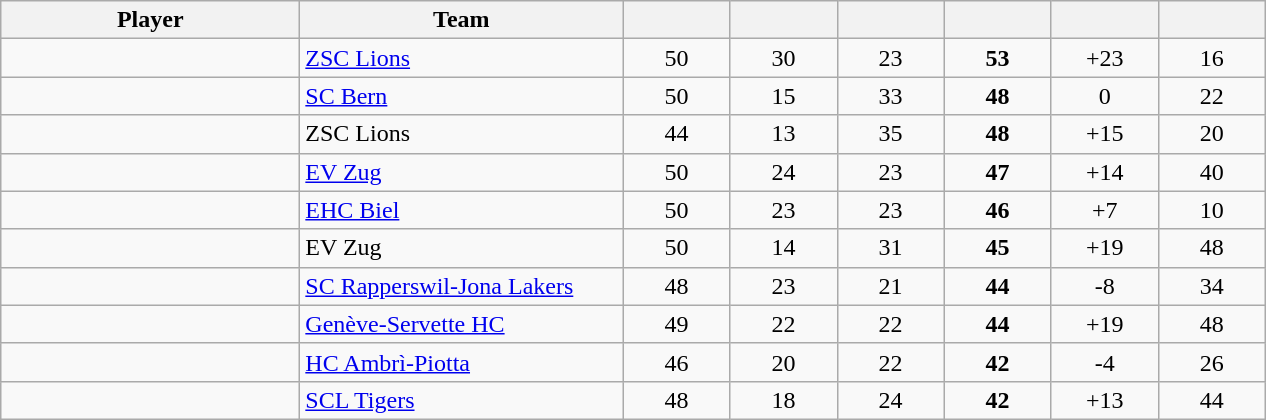<table class="wikitable sortable">
<tr>
<th style="width: 12em;">Player</th>
<th style="width: 13em;">Team</th>
<th style="width: 4em;"></th>
<th style="width: 4em;"></th>
<th style="width: 4em;"></th>
<th style="width: 4em;"></th>
<th data-sort-type="number" style="width: 4em;"></th>
<th style="width: 4em;"></th>
</tr>
<tr style="text-align:center;">
<td style="text-align:left;"></td>
<td style="text-align:left;"><a href='#'>ZSC Lions</a></td>
<td>50</td>
<td>30</td>
<td>23</td>
<td><strong>53</strong></td>
<td>+23</td>
<td>16</td>
</tr>
<tr style="text-align:center;">
<td style="text-align:left;"></td>
<td style="text-align:left;"><a href='#'>SC Bern</a></td>
<td>50</td>
<td>15</td>
<td>33</td>
<td><strong>48</strong></td>
<td>0</td>
<td>22</td>
</tr>
<tr style="text-align:center;">
<td style="text-align:left;"></td>
<td style="text-align:left;">ZSC Lions</td>
<td>44</td>
<td>13</td>
<td>35</td>
<td><strong>48</strong></td>
<td>+15</td>
<td>20</td>
</tr>
<tr style="text-align:center;">
<td style="text-align:left;"></td>
<td style="text-align:left;"><a href='#'>EV Zug</a></td>
<td>50</td>
<td>24</td>
<td>23</td>
<td><strong>47</strong></td>
<td>+14</td>
<td>40</td>
</tr>
<tr style="text-align:center;">
<td style="text-align:left;"></td>
<td style="text-align:left;"><a href='#'>EHC Biel</a></td>
<td>50</td>
<td>23</td>
<td>23</td>
<td><strong>46</strong></td>
<td>+7</td>
<td>10</td>
</tr>
<tr style="text-align:center;">
<td style="text-align:left;"></td>
<td style="text-align:left;">EV Zug</td>
<td>50</td>
<td>14</td>
<td>31</td>
<td><strong>45</strong></td>
<td>+19</td>
<td>48</td>
</tr>
<tr style="text-align:center;">
<td style="text-align:left;"></td>
<td style="text-align:left;"><a href='#'>SC Rapperswil-Jona Lakers</a></td>
<td>48</td>
<td>23</td>
<td>21</td>
<td><strong>44</strong></td>
<td>-8</td>
<td>34</td>
</tr>
<tr style="text-align:center;">
<td style="text-align:left;"></td>
<td style="text-align:left;"><a href='#'>Genève-Servette HC</a></td>
<td>49</td>
<td>22</td>
<td>22</td>
<td><strong>44</strong></td>
<td>+19</td>
<td>48</td>
</tr>
<tr style="text-align:center;">
<td style="text-align:left;"></td>
<td style="text-align:left;"><a href='#'>HC Ambrì-Piotta</a></td>
<td>46</td>
<td>20</td>
<td>22</td>
<td><strong>42</strong></td>
<td>-4</td>
<td>26</td>
</tr>
<tr style="text-align:center;">
<td style="text-align:left;"></td>
<td style="text-align:left;"><a href='#'>SCL Tigers</a></td>
<td>48</td>
<td>18</td>
<td>24</td>
<td><strong>42</strong></td>
<td>+13</td>
<td>44</td>
</tr>
</table>
